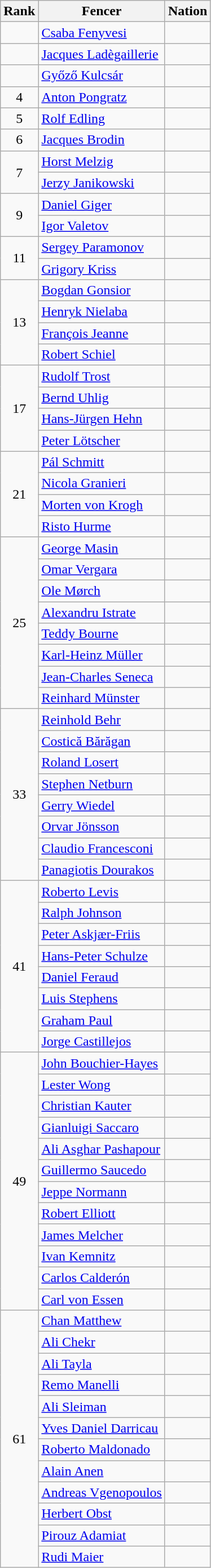<table class="wikitable sortable" style="text-align: center;">
<tr>
<th>Rank</th>
<th>Fencer</th>
<th>Nation</th>
</tr>
<tr>
<td></td>
<td align=left><a href='#'>Csaba Fenyvesi</a></td>
<td align=left></td>
</tr>
<tr>
<td></td>
<td align=left><a href='#'>Jacques Ladègaillerie</a></td>
<td align=left></td>
</tr>
<tr>
<td></td>
<td align=left><a href='#'>Győző Kulcsár</a></td>
<td align=left></td>
</tr>
<tr>
<td>4</td>
<td align=left><a href='#'>Anton Pongratz</a></td>
<td align=left></td>
</tr>
<tr>
<td>5</td>
<td align=left><a href='#'>Rolf Edling</a></td>
<td align=left></td>
</tr>
<tr>
<td>6</td>
<td align=left><a href='#'>Jacques Brodin</a></td>
<td align=left></td>
</tr>
<tr>
<td rowspan=2>7</td>
<td align=left><a href='#'>Horst Melzig</a></td>
<td align=left></td>
</tr>
<tr>
<td align=left><a href='#'>Jerzy Janikowski</a></td>
<td align=left></td>
</tr>
<tr>
<td rowspan=2>9</td>
<td align=left><a href='#'>Daniel Giger</a></td>
<td align=left></td>
</tr>
<tr>
<td align=left><a href='#'>Igor Valetov</a></td>
<td align=left></td>
</tr>
<tr>
<td rowspan=2>11</td>
<td align=left><a href='#'>Sergey Paramonov</a></td>
<td align=left></td>
</tr>
<tr>
<td align=left><a href='#'>Grigory Kriss</a></td>
<td align=left></td>
</tr>
<tr>
<td rowspan=4>13</td>
<td align=left><a href='#'>Bogdan Gonsior</a></td>
<td align=left></td>
</tr>
<tr>
<td align=left><a href='#'>Henryk Nielaba</a></td>
<td align=left></td>
</tr>
<tr>
<td align=left><a href='#'>François Jeanne</a></td>
<td align=left></td>
</tr>
<tr>
<td align=left><a href='#'>Robert Schiel</a></td>
<td align=left></td>
</tr>
<tr>
<td rowspan=4>17</td>
<td align=left><a href='#'>Rudolf Trost</a></td>
<td align=left></td>
</tr>
<tr>
<td align=left><a href='#'>Bernd Uhlig</a></td>
<td align=left></td>
</tr>
<tr>
<td align=left><a href='#'>Hans-Jürgen Hehn</a></td>
<td align=left></td>
</tr>
<tr>
<td align=left><a href='#'>Peter Lötscher</a></td>
<td align=left></td>
</tr>
<tr>
<td rowspan=4>21</td>
<td align=left><a href='#'>Pál Schmitt</a></td>
<td align=left></td>
</tr>
<tr>
<td align=left><a href='#'>Nicola Granieri</a></td>
<td align=left></td>
</tr>
<tr>
<td align=left><a href='#'>Morten von Krogh</a></td>
<td align=left></td>
</tr>
<tr>
<td align=left><a href='#'>Risto Hurme</a></td>
<td align=left></td>
</tr>
<tr>
<td rowspan=8>25</td>
<td align=left><a href='#'>George Masin</a></td>
<td align=left></td>
</tr>
<tr>
<td align=left><a href='#'>Omar Vergara</a></td>
<td align=left></td>
</tr>
<tr>
<td align=left><a href='#'>Ole Mørch</a></td>
<td align=left></td>
</tr>
<tr>
<td align=left><a href='#'>Alexandru Istrate</a></td>
<td align=left></td>
</tr>
<tr>
<td align=left><a href='#'>Teddy Bourne</a></td>
<td align=left></td>
</tr>
<tr>
<td align=left><a href='#'>Karl-Heinz Müller</a></td>
<td align=left></td>
</tr>
<tr>
<td align=left><a href='#'>Jean-Charles Seneca</a></td>
<td align=left></td>
</tr>
<tr>
<td align=left><a href='#'>Reinhard Münster</a></td>
<td align=left></td>
</tr>
<tr>
<td rowspan=8>33</td>
<td align=left><a href='#'>Reinhold Behr</a></td>
<td align=left></td>
</tr>
<tr>
<td align=left><a href='#'>Costică Bărăgan</a></td>
<td align=left></td>
</tr>
<tr>
<td align=left><a href='#'>Roland Losert</a></td>
<td align=left></td>
</tr>
<tr>
<td align=left><a href='#'>Stephen Netburn</a></td>
<td align=left></td>
</tr>
<tr>
<td align=left><a href='#'>Gerry Wiedel</a></td>
<td align=left></td>
</tr>
<tr>
<td align=left><a href='#'>Orvar Jönsson</a></td>
<td align=left></td>
</tr>
<tr>
<td align=left><a href='#'>Claudio Francesconi</a></td>
<td align=left></td>
</tr>
<tr>
<td align=left><a href='#'>Panagiotis Dourakos</a></td>
<td align=left></td>
</tr>
<tr>
<td rowspan=8>41</td>
<td align=left><a href='#'>Roberto Levis</a></td>
<td align=left></td>
</tr>
<tr>
<td align=left><a href='#'>Ralph Johnson</a></td>
<td align=left></td>
</tr>
<tr>
<td align=left><a href='#'>Peter Askjær-Friis</a></td>
<td align=left></td>
</tr>
<tr>
<td align=left><a href='#'>Hans-Peter Schulze</a></td>
<td align=left></td>
</tr>
<tr>
<td align=left><a href='#'>Daniel Feraud</a></td>
<td align=left></td>
</tr>
<tr>
<td align=left><a href='#'>Luis Stephens</a></td>
<td align=left></td>
</tr>
<tr>
<td align=left><a href='#'>Graham Paul</a></td>
<td align=left></td>
</tr>
<tr>
<td align=left><a href='#'>Jorge Castillejos</a></td>
<td align=left></td>
</tr>
<tr>
<td rowspan=12>49</td>
<td align=left><a href='#'>John Bouchier-Hayes</a></td>
<td align=left></td>
</tr>
<tr>
<td align=left><a href='#'>Lester Wong</a></td>
<td align=left></td>
</tr>
<tr>
<td align=left><a href='#'>Christian Kauter</a></td>
<td align=left></td>
</tr>
<tr>
<td align=left><a href='#'>Gianluigi Saccaro</a></td>
<td align=left></td>
</tr>
<tr>
<td align=left><a href='#'>Ali Asghar Pashapour</a></td>
<td align=left></td>
</tr>
<tr>
<td align=left><a href='#'>Guillermo Saucedo</a></td>
<td align=left></td>
</tr>
<tr>
<td align=left><a href='#'>Jeppe Normann</a></td>
<td align=left></td>
</tr>
<tr>
<td align=left><a href='#'>Robert Elliott</a></td>
<td align=left></td>
</tr>
<tr>
<td align=left><a href='#'>James Melcher</a></td>
<td align=left></td>
</tr>
<tr>
<td align=left><a href='#'>Ivan Kemnitz</a></td>
<td align=left></td>
</tr>
<tr>
<td align=left><a href='#'>Carlos Calderón</a></td>
<td align=left></td>
</tr>
<tr>
<td align=left><a href='#'>Carl von Essen</a></td>
<td align=left></td>
</tr>
<tr>
<td rowspan=12>61</td>
<td align=left><a href='#'>Chan Matthew</a></td>
<td align=left></td>
</tr>
<tr>
<td align=left><a href='#'>Ali Chekr</a></td>
<td align=left></td>
</tr>
<tr>
<td align=left><a href='#'>Ali Tayla</a></td>
<td align=left></td>
</tr>
<tr>
<td align=left><a href='#'>Remo Manelli</a></td>
<td align=left></td>
</tr>
<tr>
<td align=left><a href='#'>Ali Sleiman</a></td>
<td align=left></td>
</tr>
<tr>
<td align=left><a href='#'>Yves Daniel Darricau</a></td>
<td align=left></td>
</tr>
<tr>
<td align=left><a href='#'>Roberto Maldonado</a></td>
<td align=left></td>
</tr>
<tr>
<td align=left><a href='#'>Alain Anen</a></td>
<td align=left></td>
</tr>
<tr>
<td align=left><a href='#'>Andreas Vgenopoulos</a></td>
<td align=left></td>
</tr>
<tr>
<td align=left><a href='#'>Herbert Obst</a></td>
<td align=left></td>
</tr>
<tr>
<td align=left><a href='#'>Pirouz Adamiat</a></td>
<td align=left></td>
</tr>
<tr>
<td align=left><a href='#'>Rudi Maier</a></td>
<td align=left></td>
</tr>
</table>
